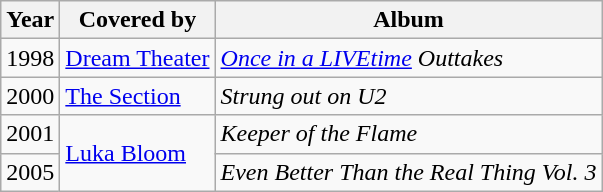<table class="wikitable">
<tr>
<th>Year</th>
<th>Covered by</th>
<th>Album</th>
</tr>
<tr>
<td>1998</td>
<td><a href='#'>Dream Theater</a></td>
<td><em><a href='#'>Once in a LIVEtime</a> Outtakes</em></td>
</tr>
<tr>
<td>2000</td>
<td><a href='#'>The Section</a></td>
<td><em>Strung out on U2</em></td>
</tr>
<tr>
<td>2001</td>
<td rowspan="2"><a href='#'>Luka Bloom</a></td>
<td><em>Keeper of the Flame</em></td>
</tr>
<tr>
<td>2005</td>
<td><em>Even Better Than the Real Thing Vol. 3</em></td>
</tr>
</table>
